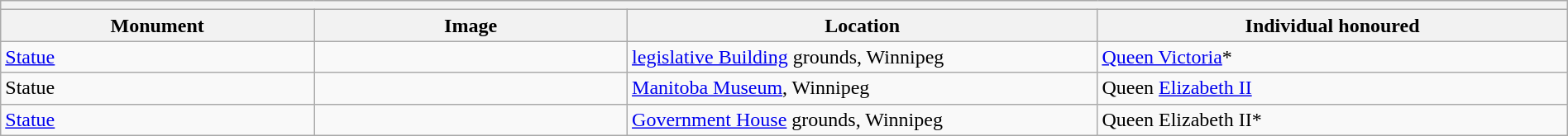<table class="wikitable" style="width:100%">
<tr>
<th colspan="9" align="left"></th>
</tr>
<tr>
<th width="20%">Monument</th>
<th width="20%">Image</th>
<th width="30%">Location</th>
<th width="30%">Individual honoured</th>
</tr>
<tr>
<td><a href='#'>Statue</a></td>
<td></td>
<td><a href='#'>legislative Building</a> grounds, Winnipeg</td>
<td><a href='#'>Queen Victoria</a>*</td>
</tr>
<tr>
<td>Statue</td>
<td></td>
<td><a href='#'>Manitoba Museum</a>, Winnipeg</td>
<td>Queen <a href='#'>Elizabeth II</a></td>
</tr>
<tr>
<td><a href='#'>Statue</a></td>
<td></td>
<td><a href='#'>Government House</a> grounds, Winnipeg</td>
<td>Queen Elizabeth II*</td>
</tr>
</table>
